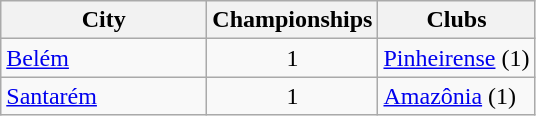<table class="wikitable">
<tr>
<th style="width:130px">City</th>
<th>Championships</th>
<th>Clubs</th>
</tr>
<tr>
<td> <a href='#'>Belém</a></td>
<td align="center">1</td>
<td><a href='#'>Pinheirense</a> (1)</td>
</tr>
<tr>
<td> <a href='#'>Santarém</a></td>
<td align="center">1</td>
<td><a href='#'>Amazônia</a> (1)</td>
</tr>
</table>
